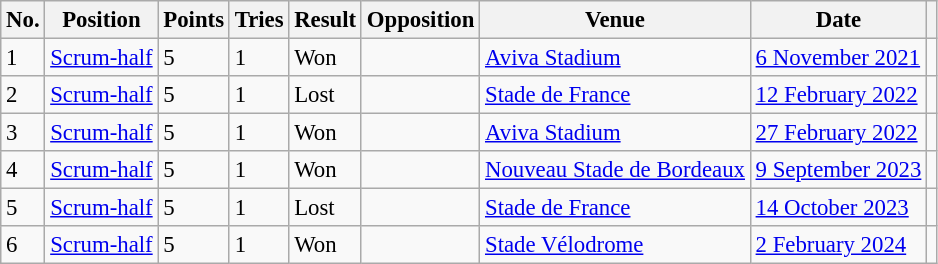<table class="wikitable sortable" style="font-size: 95%;">
<tr>
<th>No.</th>
<th>Position</th>
<th>Points</th>
<th>Tries</th>
<th>Result</th>
<th>Opposition</th>
<th>Venue</th>
<th>Date</th>
<th class="unsortable"></th>
</tr>
<tr>
<td>1</td>
<td><a href='#'>Scrum-half</a></td>
<td>5</td>
<td>1</td>
<td>Won</td>
<td></td>
<td><a href='#'>Aviva Stadium</a></td>
<td><a href='#'>6 November 2021</a></td>
<td></td>
</tr>
<tr>
<td>2</td>
<td><a href='#'>Scrum-half</a></td>
<td>5</td>
<td>1</td>
<td>Lost</td>
<td></td>
<td><a href='#'>Stade de France</a></td>
<td><a href='#'>12 February 2022</a></td>
<td></td>
</tr>
<tr>
<td>3</td>
<td><a href='#'>Scrum-half</a></td>
<td>5</td>
<td>1</td>
<td>Won</td>
<td></td>
<td><a href='#'>Aviva Stadium</a></td>
<td><a href='#'>27 February 2022</a></td>
<td></td>
</tr>
<tr>
<td>4</td>
<td><a href='#'>Scrum-half</a></td>
<td>5</td>
<td>1</td>
<td>Won</td>
<td></td>
<td><a href='#'>Nouveau Stade de Bordeaux</a></td>
<td><a href='#'>9 September 2023</a></td>
<td></td>
</tr>
<tr>
<td>5</td>
<td><a href='#'>Scrum-half</a></td>
<td>5</td>
<td>1</td>
<td>Lost</td>
<td></td>
<td><a href='#'>Stade de France</a></td>
<td><a href='#'>14 October 2023</a></td>
<td></td>
</tr>
<tr>
<td>6</td>
<td><a href='#'>Scrum-half</a></td>
<td>5</td>
<td>1</td>
<td>Won</td>
<td></td>
<td><a href='#'>Stade Vélodrome</a></td>
<td><a href='#'>2 February 2024</a></td>
<td></td>
</tr>
</table>
